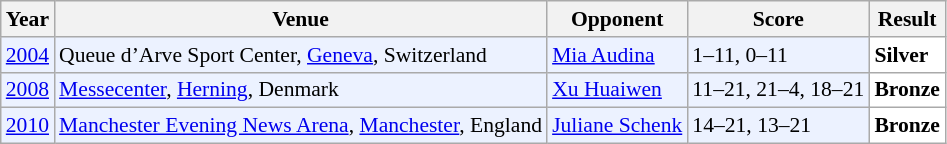<table class="sortable wikitable" style="font-size: 90%;">
<tr>
<th>Year</th>
<th>Venue</th>
<th>Opponent</th>
<th>Score</th>
<th>Result</th>
</tr>
<tr style="background:#ECF2FF">
<td align="center"><a href='#'>2004</a></td>
<td align="left">Queue d’Arve Sport Center, <a href='#'>Geneva</a>, Switzerland</td>
<td align="left"> <a href='#'>Mia Audina</a></td>
<td align="left">1–11, 0–11</td>
<td style="text-align:left; background:white"> <strong>Silver</strong></td>
</tr>
<tr style="background: #ECF2FF">
<td align="center"><a href='#'>2008</a></td>
<td align="left"><a href='#'>Messecenter</a>, <a href='#'>Herning</a>, Denmark</td>
<td align="left"> <a href='#'>Xu Huaiwen</a></td>
<td align="left">11–21, 21–4, 18–21</td>
<td style="text-align:left; background:white"> <strong>Bronze</strong></td>
</tr>
<tr style="background:#ECF2FF">
<td align="center"><a href='#'>2010</a></td>
<td align="left"><a href='#'>Manchester Evening News Arena</a>, <a href='#'>Manchester</a>, England</td>
<td align="left"> <a href='#'>Juliane Schenk</a></td>
<td align="left">14–21, 13–21</td>
<td style="text-align:left; background:white"> <strong>Bronze</strong></td>
</tr>
</table>
